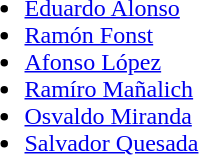<table>
<tr>
<td><br><ul><li><a href='#'>Eduardo Alonso</a></li><li><a href='#'>Ramón Fonst</a></li><li><a href='#'>Afonso López</a></li><li><a href='#'>Ramíro Mañalich</a></li><li><a href='#'>Osvaldo Miranda</a></li><li><a href='#'>Salvador Quesada</a></li></ul></td>
</tr>
</table>
